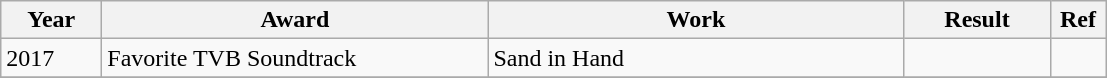<table class="wikitable">
<tr>
<th width=60>Year</th>
<th style="width:250px;">Award</th>
<th style="width:270px;">Work</th>
<th width="90">Result</th>
<th width="30">Ref</th>
</tr>
<tr>
<td>2017</td>
<td>Favorite TVB Soundtrack</td>
<td>Sand in Hand</td>
<td></td>
<td></td>
</tr>
<tr>
</tr>
</table>
